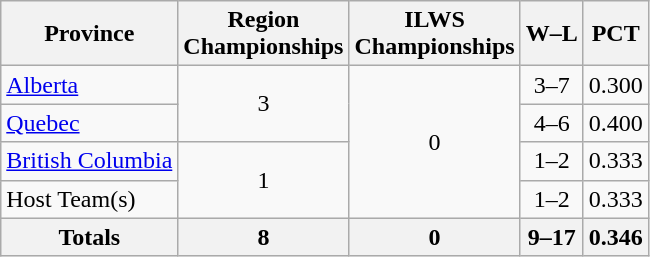<table class="wikitable">
<tr>
<th>Province</th>
<th>Region<br>Championships</th>
<th>ILWS<br>Championships</th>
<th>W–L</th>
<th>PCT</th>
</tr>
<tr>
<td> <a href='#'>Alberta</a></td>
<td align=center rowspan=2>3</td>
<td align=center rowspan=4>0</td>
<td align=center>3–7</td>
<td align=center>0.300</td>
</tr>
<tr>
<td> <a href='#'>Quebec</a></td>
<td align=center>4–6</td>
<td align=center>0.400</td>
</tr>
<tr>
<td> <a href='#'>British Columbia</a></td>
<td align=center rowspan=2>1</td>
<td align=center>1–2</td>
<td align=center>0.333</td>
</tr>
<tr>
<td> Host Team(s)</td>
<td align=center>1–2</td>
<td align=center>0.333</td>
</tr>
<tr>
<th>Totals</th>
<th>8</th>
<th>0</th>
<th>9–17</th>
<th>0.346</th>
</tr>
</table>
